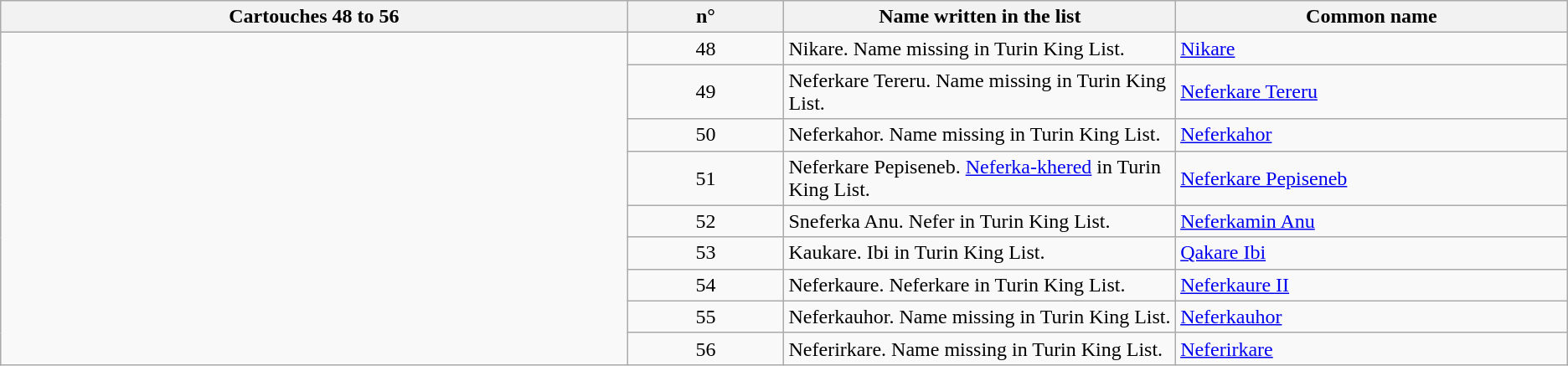<table class="wikitable">
<tr>
<th width = "40%">Cartouches 48 to 56</th>
<th width = "10%">n°</th>
<th width = "25%">Name written in the list</th>
<th width = "25%">Common name</th>
</tr>
<tr>
<td rowspan = "9"></td>
<td align = "center">48</td>
<td>Nikare. Name missing in Turin King List.</td>
<td><a href='#'>Nikare</a></td>
</tr>
<tr>
<td align = "center">49</td>
<td>Neferkare Tereru. Name missing in Turin King List.</td>
<td><a href='#'>Neferkare Tereru</a></td>
</tr>
<tr>
<td align = "center">50</td>
<td>Neferkahor. Name missing in Turin King List.</td>
<td><a href='#'>Neferkahor</a></td>
</tr>
<tr>
<td align = "center">51</td>
<td>Neferkare Pepiseneb. <a href='#'>Neferka-khered</a> in Turin King List.</td>
<td><a href='#'>Neferkare Pepiseneb</a></td>
</tr>
<tr>
<td align = "center">52</td>
<td>Sneferka Anu. Nefer in Turin King List.</td>
<td><a href='#'>Neferkamin Anu</a></td>
</tr>
<tr>
<td align = "center">53</td>
<td>Kaukare. Ibi in Turin King List.</td>
<td><a href='#'>Qakare Ibi</a></td>
</tr>
<tr>
<td align = "center">54</td>
<td>Neferkaure. Neferkare in Turin King List.</td>
<td><a href='#'>Neferkaure II</a></td>
</tr>
<tr>
<td align = "center">55</td>
<td>Neferkauhor. Name missing in Turin King List.</td>
<td><a href='#'>Neferkauhor</a></td>
</tr>
<tr>
<td align = "center">56</td>
<td>Neferirkare. Name missing in Turin King List.</td>
<td><a href='#'>Neferirkare</a></td>
</tr>
</table>
